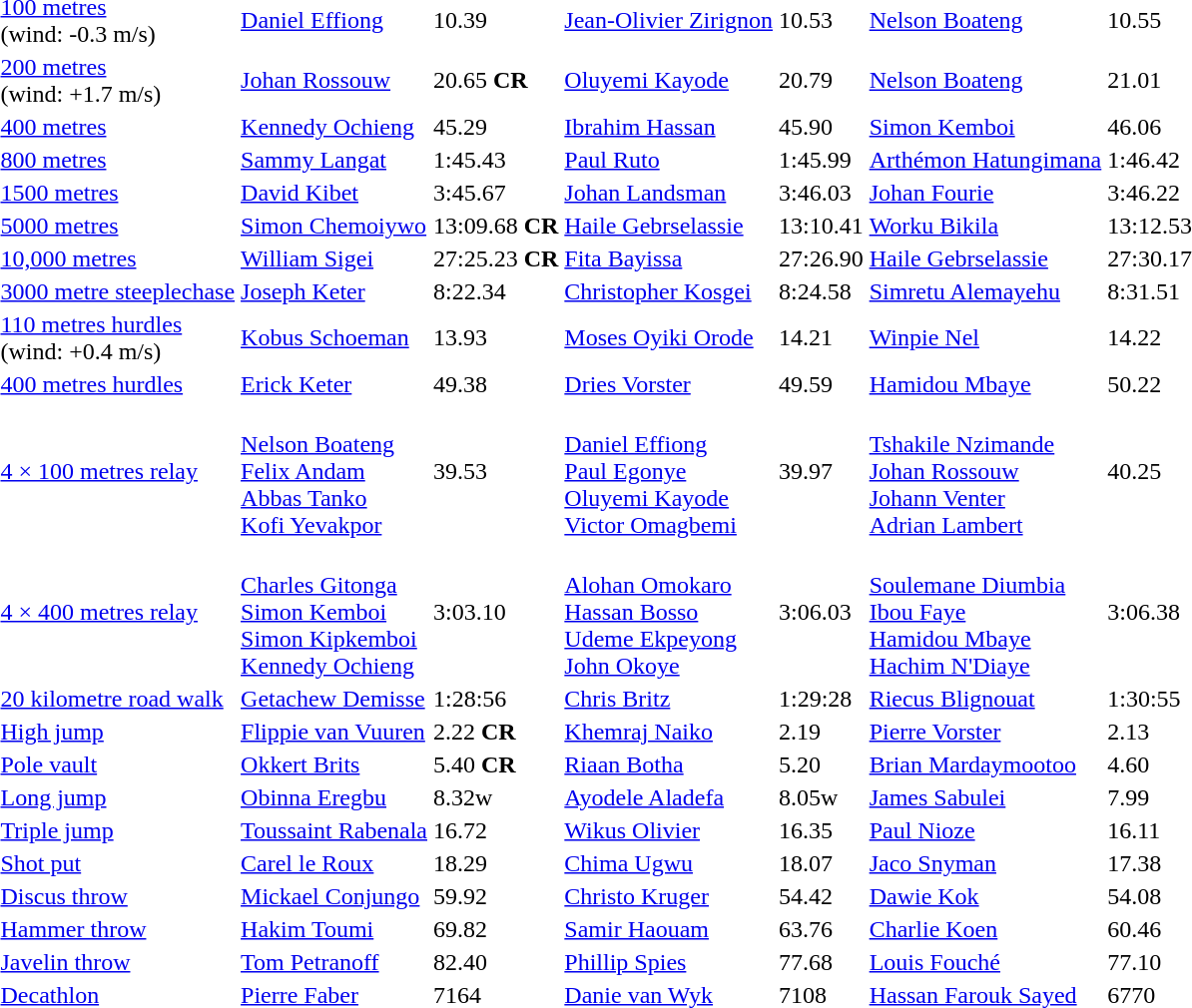<table>
<tr>
<td><a href='#'>100 metres</a><br>(wind: -0.3 m/s)</td>
<td><a href='#'>Daniel Effiong</a><br> </td>
<td>10.39</td>
<td><a href='#'>Jean-Olivier Zirignon</a><br> </td>
<td>10.53</td>
<td><a href='#'>Nelson Boateng</a><br> </td>
<td>10.55</td>
</tr>
<tr>
<td><a href='#'>200 metres</a><br>(wind: +1.7 m/s)</td>
<td><a href='#'>Johan Rossouw</a><br> </td>
<td>20.65 <strong>CR</strong></td>
<td><a href='#'>Oluyemi Kayode</a><br> </td>
<td>20.79</td>
<td><a href='#'>Nelson Boateng</a><br> </td>
<td>21.01</td>
</tr>
<tr>
<td><a href='#'>400 metres</a></td>
<td><a href='#'>Kennedy Ochieng</a><br> </td>
<td>45.29</td>
<td><a href='#'>Ibrahim Hassan</a><br> </td>
<td>45.90</td>
<td><a href='#'>Simon Kemboi</a><br> </td>
<td>46.06</td>
</tr>
<tr>
<td><a href='#'>800 metres</a></td>
<td><a href='#'>Sammy Langat</a><br> </td>
<td>1:45.43</td>
<td><a href='#'>Paul Ruto</a><br> </td>
<td>1:45.99</td>
<td><a href='#'>Arthémon Hatungimana</a><br> </td>
<td>1:46.42</td>
</tr>
<tr>
<td><a href='#'>1500 metres</a></td>
<td><a href='#'>David Kibet</a><br> </td>
<td>3:45.67</td>
<td><a href='#'>Johan Landsman</a><br> </td>
<td>3:46.03</td>
<td><a href='#'>Johan Fourie</a><br> </td>
<td>3:46.22</td>
</tr>
<tr>
<td><a href='#'>5000 metres</a></td>
<td><a href='#'>Simon Chemoiywo</a><br> </td>
<td>13:09.68 <strong>CR</strong></td>
<td><a href='#'>Haile Gebrselassie</a><br> </td>
<td>13:10.41</td>
<td><a href='#'>Worku Bikila</a><br> </td>
<td>13:12.53</td>
</tr>
<tr>
<td><a href='#'>10,000 metres</a></td>
<td><a href='#'>William Sigei</a><br> </td>
<td>27:25.23 <strong>CR</strong></td>
<td><a href='#'>Fita Bayissa</a><br> </td>
<td>27:26.90</td>
<td><a href='#'>Haile Gebrselassie</a><br> </td>
<td>27:30.17</td>
</tr>
<tr>
<td><a href='#'>3000 metre steeplechase</a></td>
<td><a href='#'>Joseph Keter</a><br> </td>
<td>8:22.34</td>
<td><a href='#'>Christopher Kosgei</a><br> </td>
<td>8:24.58</td>
<td><a href='#'>Simretu Alemayehu</a><br> </td>
<td>8:31.51</td>
</tr>
<tr>
<td><a href='#'>110 metres hurdles</a><br>(wind: +0.4 m/s)</td>
<td><a href='#'>Kobus Schoeman</a><br> </td>
<td>13.93</td>
<td><a href='#'>Moses Oyiki Orode</a><br> </td>
<td>14.21</td>
<td><a href='#'>Winpie Nel</a><br> </td>
<td>14.22</td>
</tr>
<tr>
<td><a href='#'>400 metres hurdles</a></td>
<td><a href='#'>Erick Keter</a><br> </td>
<td>49.38</td>
<td><a href='#'>Dries Vorster</a><br> </td>
<td>49.59</td>
<td><a href='#'>Hamidou Mbaye</a><br> </td>
<td>50.22</td>
</tr>
<tr>
<td><a href='#'>4 × 100 metres relay</a></td>
<td><br><a href='#'>Nelson Boateng</a><br><a href='#'>Felix Andam</a><br><a href='#'>Abbas Tanko</a><br><a href='#'>Kofi Yevakpor</a></td>
<td>39.53</td>
<td><br><a href='#'>Daniel Effiong</a><br><a href='#'>Paul Egonye</a><br><a href='#'>Oluyemi Kayode</a><br><a href='#'>Victor Omagbemi</a></td>
<td>39.97</td>
<td><br><a href='#'>Tshakile Nzimande</a><br><a href='#'>Johan Rossouw</a><br><a href='#'>Johann Venter</a><br><a href='#'>Adrian Lambert</a></td>
<td>40.25</td>
</tr>
<tr>
<td><a href='#'>4 × 400 metres relay</a></td>
<td><br><a href='#'>Charles Gitonga</a><br><a href='#'>Simon Kemboi</a><br><a href='#'>Simon Kipkemboi</a><br><a href='#'>Kennedy Ochieng</a></td>
<td>3:03.10</td>
<td><br><a href='#'>Alohan Omokaro</a><br><a href='#'>Hassan Bosso</a><br><a href='#'>Udeme Ekpeyong</a><br><a href='#'>John Okoye</a></td>
<td>3:06.03</td>
<td><br><a href='#'>Soulemane Diumbia</a><br><a href='#'>Ibou Faye</a><br><a href='#'>Hamidou Mbaye</a><br><a href='#'>Hachim N'Diaye</a></td>
<td>3:06.38</td>
</tr>
<tr>
<td><a href='#'>20 kilometre road walk</a></td>
<td><a href='#'>Getachew Demisse</a><br> </td>
<td>1:28:56</td>
<td><a href='#'>Chris Britz</a><br> </td>
<td>1:29:28</td>
<td><a href='#'>Riecus Blignouat</a><br> </td>
<td>1:30:55</td>
</tr>
<tr>
<td><a href='#'>High jump</a></td>
<td><a href='#'>Flippie van Vuuren</a><br> </td>
<td>2.22 <strong>CR</strong></td>
<td><a href='#'>Khemraj Naiko</a><br> </td>
<td>2.19</td>
<td><a href='#'>Pierre Vorster</a><br> </td>
<td>2.13</td>
</tr>
<tr>
<td><a href='#'>Pole vault</a></td>
<td><a href='#'>Okkert Brits</a><br> </td>
<td>5.40 <strong>CR</strong></td>
<td><a href='#'>Riaan Botha</a><br> </td>
<td>5.20</td>
<td><a href='#'>Brian Mardaymootoo</a><br> </td>
<td>4.60</td>
</tr>
<tr>
<td><a href='#'>Long jump</a></td>
<td><a href='#'>Obinna Eregbu</a><br> </td>
<td>8.32w</td>
<td><a href='#'>Ayodele Aladefa</a><br> </td>
<td>8.05w</td>
<td><a href='#'>James Sabulei</a><br> </td>
<td>7.99</td>
</tr>
<tr>
<td><a href='#'>Triple jump</a></td>
<td><a href='#'>Toussaint Rabenala</a><br> </td>
<td>16.72</td>
<td><a href='#'>Wikus Olivier</a><br> </td>
<td>16.35</td>
<td><a href='#'>Paul Nioze</a><br> </td>
<td>16.11</td>
</tr>
<tr>
<td><a href='#'>Shot put</a></td>
<td><a href='#'>Carel le Roux</a><br> </td>
<td>18.29</td>
<td><a href='#'>Chima Ugwu</a><br> </td>
<td>18.07</td>
<td><a href='#'>Jaco Snyman</a><br> </td>
<td>17.38</td>
</tr>
<tr>
<td><a href='#'>Discus throw</a></td>
<td><a href='#'>Mickael Conjungo</a><br> </td>
<td>59.92</td>
<td><a href='#'>Christo Kruger</a><br> </td>
<td>54.42</td>
<td><a href='#'>Dawie Kok</a><br> </td>
<td>54.08</td>
</tr>
<tr>
<td><a href='#'>Hammer throw</a></td>
<td><a href='#'>Hakim Toumi</a><br> </td>
<td>69.82</td>
<td><a href='#'>Samir Haouam</a><br> </td>
<td>63.76</td>
<td><a href='#'>Charlie Koen</a><br> </td>
<td>60.46</td>
</tr>
<tr>
<td><a href='#'>Javelin throw</a></td>
<td><a href='#'>Tom Petranoff</a><br> </td>
<td>82.40</td>
<td><a href='#'>Phillip Spies</a><br> </td>
<td>77.68</td>
<td><a href='#'>Louis Fouché</a><br> </td>
<td>77.10</td>
</tr>
<tr>
<td><a href='#'>Decathlon</a></td>
<td><a href='#'>Pierre Faber</a><br> </td>
<td>7164</td>
<td><a href='#'>Danie van Wyk</a><br> </td>
<td>7108</td>
<td><a href='#'>Hassan Farouk Sayed</a><br> </td>
<td>6770</td>
</tr>
</table>
